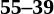<table width=75% cellspacing=1>
<tr>
<th width=25%></th>
<th width=25%></th>
<th width=25%></th>
</tr>
<tr style=font-size:90%>
<td align=right><strong></strong></td>
<td align=center><strong>55–39</strong></td>
<td></td>
</tr>
</table>
